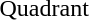<table>
<tr>
<td rowspan=2>Quadrant<br></td>
<td rowspan=2></td>
<td rowspan=2></td>
<td></td>
</tr>
<tr>
<td></td>
</tr>
</table>
